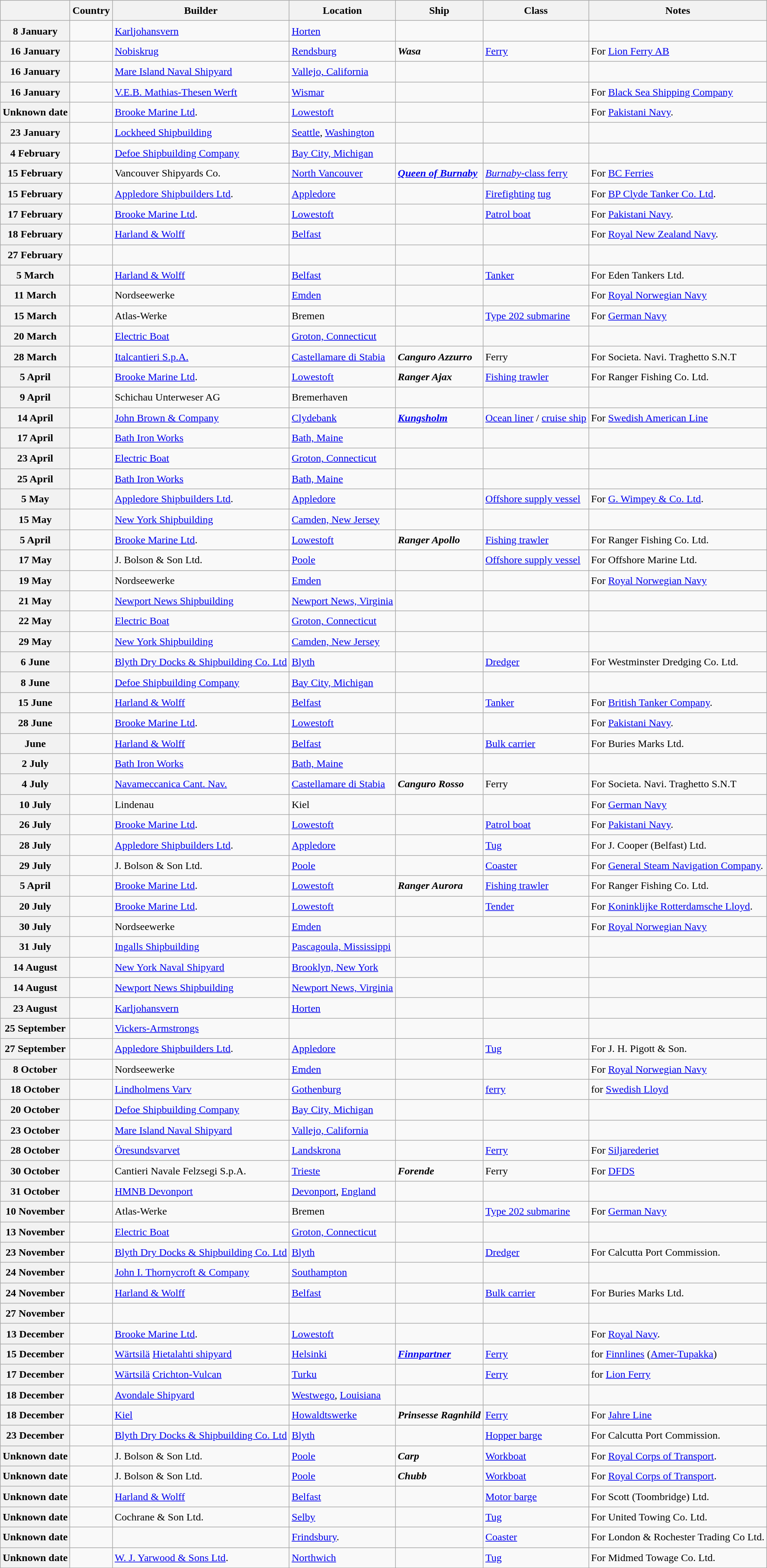<table class="wikitable sortable" style="font-size:1.00em; line-height:1.5em;">
<tr>
<th></th>
<th>Country</th>
<th>Builder</th>
<th>Location</th>
<th>Ship</th>
<th>Class</th>
<th>Notes</th>
</tr>
<tr>
<th>8 January</th>
<td></td>
<td><a href='#'>Karljohansvern</a></td>
<td><a href='#'>Horten</a></td>
<td><strong></strong></td>
<td></td>
<td></td>
</tr>
<tr>
<th>16 January</th>
<td></td>
<td><a href='#'>Nobiskrug</a></td>
<td><a href='#'>Rendsburg</a></td>
<td><strong><em>Wasa</em></strong></td>
<td><a href='#'>Ferry</a></td>
<td>For <a href='#'>Lion Ferry AB</a></td>
</tr>
<tr>
<th>16 January</th>
<td></td>
<td><a href='#'>Mare Island Naval Shipyard</a></td>
<td><a href='#'>Vallejo, California</a></td>
<td><strong></strong></td>
<td></td>
<td></td>
</tr>
<tr>
<th>16 January</th>
<td></td>
<td><a href='#'>V.E.B. Mathias-Thesen Werft</a></td>
<td><a href='#'>Wismar</a></td>
<td><strong></strong></td>
<td></td>
<td>For <a href='#'>Black Sea Shipping Company</a></td>
</tr>
<tr ---->
<th>Unknown date</th>
<td></td>
<td><a href='#'>Brooke Marine Ltd</a>.</td>
<td><a href='#'>Lowestoft</a></td>
<td><strong></strong></td>
<td></td>
<td>For <a href='#'>Pakistani Navy</a>.</td>
</tr>
<tr>
<th>23 January</th>
<td></td>
<td><a href='#'>Lockheed Shipbuilding</a></td>
<td><a href='#'>Seattle</a>, <a href='#'>Washington</a></td>
<td><strong></strong></td>
<td></td>
<td></td>
</tr>
<tr>
<th>4 February</th>
<td></td>
<td><a href='#'>Defoe Shipbuilding Company</a></td>
<td><a href='#'>Bay City, Michigan</a></td>
<td><strong></strong></td>
<td></td>
<td></td>
</tr>
<tr>
<th>15 February</th>
<td></td>
<td>Vancouver Shipyards Co.</td>
<td><a href='#'>North Vancouver</a></td>
<td><strong><em><a href='#'>Queen of Burnaby</a></em></strong></td>
<td><a href='#'><em>Burnaby</em>-class ferry</a></td>
<td>For <a href='#'>BC Ferries</a></td>
</tr>
<tr ---->
<th>15 February</th>
<td></td>
<td><a href='#'>Appledore Shipbuilders Ltd</a>.</td>
<td><a href='#'>Appledore</a></td>
<td><strong></strong></td>
<td><a href='#'>Firefighting</a> <a href='#'>tug</a></td>
<td>For <a href='#'>BP Clyde Tanker Co. Ltd</a>.</td>
</tr>
<tr ---->
<th>17 February</th>
<td></td>
<td><a href='#'>Brooke Marine Ltd</a>.</td>
<td><a href='#'>Lowestoft</a></td>
<td><strong></strong></td>
<td><a href='#'>Patrol boat</a></td>
<td>For <a href='#'>Pakistani Navy</a>.</td>
</tr>
<tr ---->
<th>18 February</th>
<td></td>
<td><a href='#'>Harland & Wolff</a></td>
<td><a href='#'>Belfast</a></td>
<td><strong></strong></td>
<td></td>
<td>For <a href='#'>Royal New Zealand Navy</a>.</td>
</tr>
<tr>
<th>27 February</th>
<td></td>
<td></td>
<td></td>
<td><strong></strong></td>
<td></td>
<td></td>
</tr>
<tr ---->
<th>5 March</th>
<td></td>
<td><a href='#'>Harland & Wolff</a></td>
<td><a href='#'>Belfast</a></td>
<td><strong></strong></td>
<td><a href='#'>Tanker</a></td>
<td>For Eden Tankers Ltd.</td>
</tr>
<tr>
<th>11 March</th>
<td></td>
<td>Nordseewerke</td>
<td><a href='#'>Emden</a></td>
<td><strong></strong></td>
<td></td>
<td>For <a href='#'>Royal Norwegian Navy</a></td>
</tr>
<tr>
<th>15 March</th>
<td></td>
<td>Atlas-Werke</td>
<td>Bremen</td>
<td><strong></strong></td>
<td><a href='#'>Type 202 submarine</a></td>
<td>For <a href='#'>German Navy</a></td>
</tr>
<tr>
<th>20 March</th>
<td></td>
<td><a href='#'>Electric Boat</a></td>
<td><a href='#'>Groton, Connecticut</a></td>
<td><strong></strong></td>
<td></td>
<td></td>
</tr>
<tr>
<th>28 March</th>
<td></td>
<td><a href='#'>Italcantieri S.p.A.</a></td>
<td><a href='#'>Castellamare di Stabia</a></td>
<td><strong><em>Canguro Azzurro</em></strong></td>
<td>Ferry</td>
<td>For Societa. Navi. Traghetto S.N.T</td>
</tr>
<tr ---->
<th>5 April</th>
<td></td>
<td><a href='#'>Brooke Marine Ltd</a>.</td>
<td><a href='#'>Lowestoft</a></td>
<td><strong><em>Ranger Ajax</em></strong></td>
<td><a href='#'>Fishing trawler</a></td>
<td>For Ranger Fishing Co. Ltd.</td>
</tr>
<tr>
<th>9 April</th>
<td></td>
<td>Schichau Unterweser AG</td>
<td>Bremerhaven</td>
<td><strong></strong></td>
<td></td>
<td></td>
</tr>
<tr>
<th>14 April</th>
<td></td>
<td><a href='#'>John Brown & Company</a></td>
<td><a href='#'>Clydebank</a></td>
<td><strong><a href='#'><em>Kungsholm</em></a></strong></td>
<td><a href='#'>Ocean liner</a> / <a href='#'>cruise ship</a></td>
<td>For <a href='#'>Swedish American Line</a></td>
</tr>
<tr>
<th>17 April</th>
<td></td>
<td><a href='#'>Bath Iron Works</a></td>
<td><a href='#'>Bath, Maine</a></td>
<td><strong></strong></td>
<td></td>
<td></td>
</tr>
<tr>
<th>23 April</th>
<td></td>
<td><a href='#'>Electric Boat</a></td>
<td><a href='#'>Groton, Connecticut</a></td>
<td><strong></strong></td>
<td></td>
<td></td>
</tr>
<tr>
<th>25 April</th>
<td></td>
<td><a href='#'>Bath Iron Works</a></td>
<td><a href='#'>Bath, Maine</a></td>
<td><strong></strong></td>
<td></td>
<td></td>
</tr>
<tr ---->
<th>5 May</th>
<td></td>
<td><a href='#'>Appledore Shipbuilders Ltd</a>.</td>
<td><a href='#'>Appledore</a></td>
<td><strong></strong></td>
<td><a href='#'>Offshore supply vessel</a></td>
<td>For <a href='#'>G. Wimpey & Co. Ltd</a>.</td>
</tr>
<tr>
<th>15 May</th>
<td></td>
<td><a href='#'>New York Shipbuilding</a></td>
<td><a href='#'>Camden, New Jersey</a></td>
<td><strong></strong></td>
<td></td>
<td></td>
</tr>
<tr ---->
<th>5 April</th>
<td></td>
<td><a href='#'>Brooke Marine Ltd</a>.</td>
<td><a href='#'>Lowestoft</a></td>
<td><strong><em>Ranger Apollo</em></strong></td>
<td><a href='#'>Fishing trawler</a></td>
<td>For Ranger Fishing Co. Ltd.</td>
</tr>
<tr ---->
<th>17 May</th>
<td></td>
<td>J. Bolson & Son Ltd.</td>
<td><a href='#'>Poole</a></td>
<td><strong></strong></td>
<td><a href='#'>Offshore supply vessel</a></td>
<td>For Offshore Marine Ltd.</td>
</tr>
<tr>
<th>19 May</th>
<td></td>
<td>Nordseewerke</td>
<td><a href='#'>Emden</a></td>
<td><strong></strong></td>
<td></td>
<td>For <a href='#'>Royal Norwegian Navy</a></td>
</tr>
<tr>
<th>21 May</th>
<td></td>
<td><a href='#'>Newport News Shipbuilding</a></td>
<td><a href='#'>Newport News, Virginia</a></td>
<td><strong></strong></td>
<td></td>
<td></td>
</tr>
<tr>
<th>22 May</th>
<td></td>
<td><a href='#'>Electric Boat</a></td>
<td><a href='#'>Groton, Connecticut</a></td>
<td><strong></strong></td>
<td></td>
<td></td>
</tr>
<tr>
<th>29 May</th>
<td></td>
<td><a href='#'>New York Shipbuilding</a></td>
<td><a href='#'>Camden, New Jersey</a></td>
<td><strong></strong></td>
<td></td>
<td></td>
</tr>
<tr ---->
<th>6 June</th>
<td></td>
<td><a href='#'>Blyth Dry Docks & Shipbuilding Co. Ltd</a></td>
<td><a href='#'>Blyth</a></td>
<td><strong></strong></td>
<td><a href='#'>Dredger</a></td>
<td>For Westminster Dredging Co. Ltd.</td>
</tr>
<tr>
<th>8 June</th>
<td></td>
<td><a href='#'>Defoe Shipbuilding Company</a></td>
<td><a href='#'>Bay City, Michigan</a></td>
<td><strong></strong></td>
<td></td>
<td></td>
</tr>
<tr ---->
<th>15 June</th>
<td></td>
<td><a href='#'>Harland & Wolff</a></td>
<td><a href='#'>Belfast</a></td>
<td><strong></strong></td>
<td><a href='#'>Tanker</a></td>
<td>For <a href='#'>British Tanker Company</a>.</td>
</tr>
<tr ---->
<th>28 June</th>
<td></td>
<td><a href='#'>Brooke Marine Ltd</a>.</td>
<td><a href='#'>Lowestoft</a></td>
<td><strong></strong></td>
<td></td>
<td>For <a href='#'>Pakistani Navy</a>.</td>
</tr>
<tr ---->
<th>June</th>
<td></td>
<td><a href='#'>Harland & Wolff</a></td>
<td><a href='#'>Belfast</a></td>
<td><strong></strong></td>
<td><a href='#'>Bulk carrier</a></td>
<td>For Buries Marks Ltd.</td>
</tr>
<tr>
<th>2 July</th>
<td></td>
<td><a href='#'>Bath Iron Works</a></td>
<td><a href='#'>Bath, Maine</a></td>
<td><strong></strong></td>
<td></td>
<td></td>
</tr>
<tr>
<th>4 July</th>
<td></td>
<td><a href='#'>Navameccanica Cant. Nav.</a></td>
<td><a href='#'>Castellamare di Stabia</a></td>
<td><strong><em>Canguro Rosso</em></strong></td>
<td>Ferry</td>
<td>For Societa. Navi. Traghetto S.N.T</td>
</tr>
<tr>
<th>10 July</th>
<td></td>
<td>Lindenau</td>
<td>Kiel</td>
<td><strong></strong></td>
<td></td>
<td>For <a href='#'>German Navy</a></td>
</tr>
<tr ---->
<th>26 July</th>
<td></td>
<td><a href='#'>Brooke Marine Ltd</a>.</td>
<td><a href='#'>Lowestoft</a></td>
<td><strong></strong></td>
<td><a href='#'>Patrol boat</a></td>
<td>For <a href='#'>Pakistani Navy</a>.</td>
</tr>
<tr ---->
<th>28 July</th>
<td></td>
<td><a href='#'>Appledore Shipbuilders Ltd</a>.</td>
<td><a href='#'>Appledore</a></td>
<td><strong></strong></td>
<td><a href='#'>Tug</a></td>
<td>For J. Cooper (Belfast) Ltd.</td>
</tr>
<tr ---->
<th>29 July</th>
<td></td>
<td>J. Bolson & Son Ltd.</td>
<td><a href='#'>Poole</a></td>
<td><strong></strong></td>
<td><a href='#'>Coaster</a></td>
<td>For <a href='#'>General Steam Navigation Company</a>.</td>
</tr>
<tr ---->
<th>5 April</th>
<td></td>
<td><a href='#'>Brooke Marine Ltd</a>.</td>
<td><a href='#'>Lowestoft</a></td>
<td><strong><em>Ranger Aurora</em></strong></td>
<td><a href='#'>Fishing trawler</a></td>
<td>For Ranger Fishing Co. Ltd.</td>
</tr>
<tr ---->
<th>20 July</th>
<td></td>
<td><a href='#'>Brooke Marine Ltd</a>.</td>
<td><a href='#'>Lowestoft</a></td>
<td><strong></strong></td>
<td><a href='#'>Tender</a></td>
<td>For <a href='#'>Koninklijke Rotterdamsche Lloyd</a>.</td>
</tr>
<tr>
<th>30 July</th>
<td></td>
<td>Nordseewerke</td>
<td><a href='#'>Emden</a></td>
<td><strong></strong></td>
<td></td>
<td>For <a href='#'>Royal Norwegian Navy</a></td>
</tr>
<tr>
<th>31 July</th>
<td></td>
<td><a href='#'>Ingalls Shipbuilding</a></td>
<td><a href='#'>Pascagoula, Mississippi</a></td>
<td><strong></strong></td>
<td></td>
<td></td>
</tr>
<tr>
<th>14 August</th>
<td></td>
<td><a href='#'>New York Naval Shipyard</a></td>
<td><a href='#'>Brooklyn, New York</a></td>
<td><strong></strong></td>
<td></td>
<td></td>
</tr>
<tr>
<th>14 August</th>
<td></td>
<td><a href='#'>Newport News Shipbuilding</a></td>
<td><a href='#'>Newport News, Virginia</a></td>
<td><strong></strong></td>
<td></td>
<td></td>
</tr>
<tr>
<th>23 August</th>
<td></td>
<td><a href='#'>Karljohansvern</a></td>
<td><a href='#'>Horten</a></td>
<td><strong></strong></td>
<td></td>
<td></td>
</tr>
<tr>
<th>25 September</th>
<td></td>
<td><a href='#'>Vickers-Armstrongs</a></td>
<td></td>
<td><strong></strong></td>
<td></td>
<td></td>
</tr>
<tr ---->
<th>27 September</th>
<td></td>
<td><a href='#'>Appledore Shipbuilders Ltd</a>.</td>
<td><a href='#'>Appledore</a></td>
<td><strong></strong></td>
<td><a href='#'>Tug</a></td>
<td>For J. H. Pigott & Son.</td>
</tr>
<tr>
<th>8 October</th>
<td></td>
<td>Nordseewerke</td>
<td><a href='#'>Emden</a></td>
<td><strong></strong></td>
<td></td>
<td>For <a href='#'>Royal Norwegian Navy</a></td>
</tr>
<tr>
<th>18 October</th>
<td></td>
<td><a href='#'>Lindholmens Varv</a></td>
<td><a href='#'>Gothenburg</a></td>
<td><strong></strong></td>
<td><a href='#'>ferry</a></td>
<td>for <a href='#'>Swedish Lloyd</a></td>
</tr>
<tr>
<th>20 October</th>
<td></td>
<td><a href='#'>Defoe Shipbuilding Company</a></td>
<td><a href='#'>Bay City, Michigan</a></td>
<td><strong></strong></td>
<td></td>
<td></td>
</tr>
<tr>
<th>23 October</th>
<td></td>
<td><a href='#'>Mare Island Naval Shipyard</a></td>
<td><a href='#'>Vallejo, California</a></td>
<td><strong></strong></td>
<td></td>
<td></td>
</tr>
<tr>
<th>28 October</th>
<td></td>
<td><a href='#'>Öresundsvarvet</a></td>
<td><a href='#'>Landskrona</a></td>
<td><strong></strong></td>
<td><a href='#'>Ferry</a></td>
<td>For <a href='#'>Siljarederiet</a></td>
</tr>
<tr>
<th>30 October</th>
<td></td>
<td>Cantieri Navale Felzsegi S.p.A.</td>
<td><a href='#'>Trieste</a></td>
<td><strong><em>Forende</em></strong></td>
<td>Ferry</td>
<td>For <a href='#'>DFDS</a></td>
</tr>
<tr>
<th>31 October</th>
<td></td>
<td><a href='#'>HMNB Devonport</a></td>
<td><a href='#'>Devonport</a>, <a href='#'>England</a></td>
<td><strong></strong></td>
<td></td>
<td></td>
</tr>
<tr>
<th>10 November</th>
<td></td>
<td>Atlas-Werke</td>
<td>Bremen</td>
<td><strong></strong></td>
<td><a href='#'>Type 202 submarine</a></td>
<td>For <a href='#'>German Navy</a></td>
</tr>
<tr>
<th>13 November</th>
<td></td>
<td><a href='#'>Electric Boat</a></td>
<td><a href='#'>Groton, Connecticut</a></td>
<td><strong></strong></td>
<td></td>
<td></td>
</tr>
<tr ---->
<th>23 November</th>
<td></td>
<td><a href='#'>Blyth Dry Docks & Shipbuilding Co. Ltd</a></td>
<td><a href='#'>Blyth</a></td>
<td><strong></strong></td>
<td><a href='#'>Dredger</a></td>
<td>For Calcutta Port Commission.</td>
</tr>
<tr>
<th>24 November</th>
<td></td>
<td><a href='#'>John I. Thornycroft & Company</a></td>
<td><a href='#'>Southampton</a></td>
<td><strong></strong></td>
<td></td>
<td></td>
</tr>
<tr ---->
<th>24 November</th>
<td></td>
<td><a href='#'>Harland & Wolff</a></td>
<td><a href='#'>Belfast</a></td>
<td><strong></strong></td>
<td><a href='#'>Bulk carrier</a></td>
<td>For Buries Marks Ltd.</td>
</tr>
<tr>
<th>27 November</th>
<td></td>
<td></td>
<td></td>
<td><strong></strong></td>
<td></td>
<td></td>
</tr>
<tr ---->
<th>13 December</th>
<td></td>
<td><a href='#'>Brooke Marine Ltd</a>.</td>
<td><a href='#'>Lowestoft</a></td>
<td><strong></strong></td>
<td></td>
<td>For <a href='#'>Royal Navy</a>.</td>
</tr>
<tr>
<th>15 December</th>
<td></td>
<td><a href='#'>Wärtsilä</a> <a href='#'>Hietalahti shipyard</a></td>
<td><a href='#'>Helsinki</a></td>
<td><a href='#'><strong><em>Finnpartner</em></strong></a></td>
<td><a href='#'>Ferry</a></td>
<td>for <a href='#'>Finnlines</a> (<a href='#'>Amer-Tupakka</a>)</td>
</tr>
<tr>
<th>17 December</th>
<td></td>
<td><a href='#'>Wärtsilä</a> <a href='#'>Crichton-Vulcan</a></td>
<td><a href='#'>Turku</a></td>
<td><strong></strong></td>
<td><a href='#'>Ferry</a></td>
<td>for <a href='#'>Lion Ferry</a></td>
</tr>
<tr>
<th>18 December</th>
<td></td>
<td><a href='#'>Avondale Shipyard</a></td>
<td><a href='#'>Westwego</a>, <a href='#'>Louisiana</a></td>
<td><strong></strong></td>
<td></td>
<td></td>
</tr>
<tr>
<th>18 December</th>
<td></td>
<td><a href='#'>Kiel</a></td>
<td><a href='#'>Howaldtswerke</a></td>
<td><strong><em>Prinsesse Ragnhild</em></strong></td>
<td><a href='#'>Ferry</a></td>
<td>For <a href='#'>Jahre Line</a></td>
</tr>
<tr ---->
<th>23 December</th>
<td></td>
<td><a href='#'>Blyth Dry Docks & Shipbuilding Co. Ltd</a></td>
<td><a href='#'>Blyth</a></td>
<td><strong></strong></td>
<td><a href='#'>Hopper barge</a></td>
<td>For Calcutta Port Commission.</td>
</tr>
<tr ---->
<th>Unknown date</th>
<td></td>
<td>J. Bolson & Son Ltd.</td>
<td><a href='#'>Poole</a></td>
<td><strong><em>Carp</em></strong></td>
<td><a href='#'>Workboat</a></td>
<td>For <a href='#'>Royal Corps of Transport</a>.</td>
</tr>
<tr ---->
<th>Unknown date</th>
<td></td>
<td>J. Bolson & Son Ltd.</td>
<td><a href='#'>Poole</a></td>
<td><strong><em>Chubb</em></strong></td>
<td><a href='#'>Workboat</a></td>
<td>For <a href='#'>Royal Corps of Transport</a>.</td>
</tr>
<tr ---->
<th>Unknown date</th>
<td></td>
<td><a href='#'>Harland & Wolff</a></td>
<td><a href='#'>Belfast</a></td>
<td><strong></strong></td>
<td><a href='#'>Motor barge</a></td>
<td>For Scott (Toombridge) Ltd.</td>
</tr>
<tr ---->
<th>Unknown date</th>
<td></td>
<td>Cochrane & Son Ltd.</td>
<td><a href='#'>Selby</a></td>
<td><strong></strong></td>
<td><a href='#'>Tug</a></td>
<td>For United Towing Co. Ltd.</td>
</tr>
<tr>
<th>Unknown date</th>
<td></td>
<td></td>
<td><a href='#'>Frindsbury</a>.</td>
<td><strong></strong></td>
<td><a href='#'>Coaster</a></td>
<td>For London & Rochester Trading Co Ltd.</td>
</tr>
<tr ---->
<th>Unknown date</th>
<td></td>
<td><a href='#'>W. J. Yarwood & Sons Ltd</a>.</td>
<td><a href='#'>Northwich</a></td>
<td><strong></strong></td>
<td><a href='#'>Tug</a></td>
<td>For Midmed Towage Co. Ltd.</td>
</tr>
</table>
